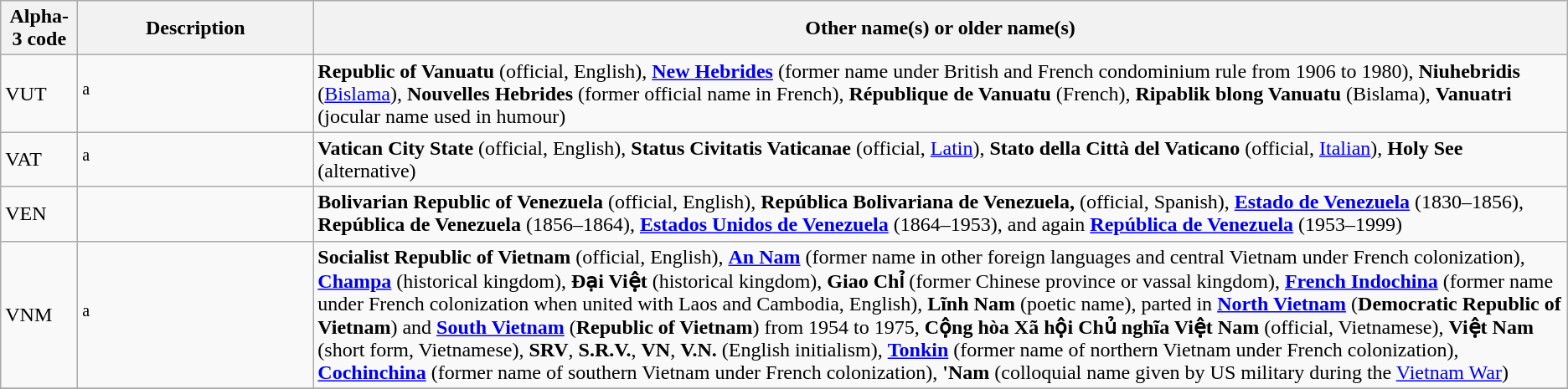<table class="wikitable">
<tr>
<th>Alpha-3 code</th>
<th width=180px>Description</th>
<th>Other name(s) or older name(s)</th>
</tr>
<tr>
<td>VUT</td>
<td>   <sup>a</sup></td>
<td><strong>Republic of Vanuatu</strong> (official, English), <strong><a href='#'>New Hebrides</a></strong> (former name under British and French condominium rule from 1906 to 1980), <strong>Niuhebridis</strong> (<a href='#'>Bislama</a>), <strong>Nouvelles Hebrides</strong> (former official name in French), <strong>République de Vanuatu</strong> (French), <strong>Ripablik blong Vanuatu</strong> (Bislama), <strong>Vanuatri</strong> (jocular name used in humour) </td>
</tr>
<tr>
<td>VAT</td>
<td>   <sup>a</sup></td>
<td><strong>Vatican City State</strong> (official, English), <strong>Status Civitatis Vaticanae</strong> (official, <a href='#'>Latin</a>), <strong>Stato della Città del Vaticano</strong> (official, <a href='#'>Italian</a>), <strong>Holy See</strong> (alternative)</td>
</tr>
<tr>
<td>VEN</td>
<td></td>
<td><strong>Bolivarian Republic of Venezuela</strong> (official, English), <strong>República Bolivariana de Venezuela,</strong> (official, Spanish), <a href='#'><strong>Estado de Venezuela</strong></a> (1830–1856), <strong>República de Venezuela</strong> (1856–1864), <a href='#'><strong>Estados Unidos de Venezuela</strong></a> (1864–1953), and again <a href='#'><strong>República de Venezuela</strong></a> (1953–1999)</td>
</tr>
<tr>
<td>VNM</td>
<td> <sup>a</sup></td>
<td><strong>Socialist Republic of Vietnam</strong> (official, English), <strong><a href='#'>An Nam</a></strong> (former name in other foreign languages and central Vietnam under French colonization), <strong><a href='#'>Champa</a></strong> (historical kingdom), <strong>Đại Việt</strong> (historical kingdom), <strong>Giao Chỉ</strong> (former Chinese province or vassal kingdom), <strong><a href='#'>French Indochina</a></strong> (former name under French colonization when united with Laos and Cambodia, English), <strong>Lĩnh Nam</strong> (poetic name), parted in <strong><a href='#'>North Vietnam</a></strong> (<strong>Democratic Republic of Vietnam</strong>) and <strong><a href='#'>South Vietnam</a></strong> (<strong>Republic of Vietnam</strong>) from 1954 to 1975, <strong>Cộng hòa Xã hội Chủ nghĩa Việt Nam</strong> (official, Vietnamese), <strong>Việt Nam</strong> (short form, Vietnamese), <strong>SRV</strong>, <strong>S.R.V.</strong>, <strong>VN</strong>, <strong>V.N.</strong> (English initialism), <strong><a href='#'>Tonkin</a></strong> (former name of northern Vietnam under French colonization), <strong><a href='#'>Cochinchina</a></strong> (former name of southern Vietnam under French colonization), <strong>'Nam</strong> (colloquial name given by US military during the <a href='#'>Vietnam War</a>)</td>
</tr>
<tr>
</tr>
</table>
